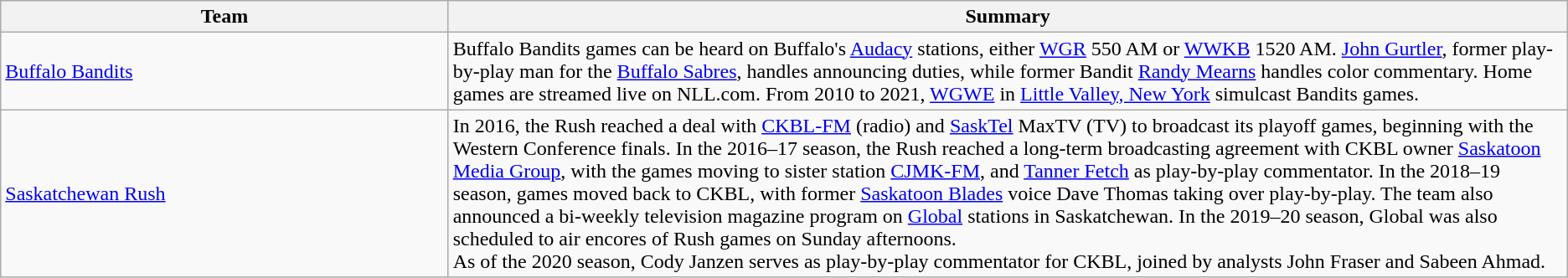<table class="wikitable">
<tr>
<th width=10%>Team</th>
<th width=25%>Summary</th>
</tr>
<tr>
<td><a href='#'>Buffalo Bandits</a></td>
<td>Buffalo Bandits games can be heard on Buffalo's <a href='#'>Audacy</a> stations, either <a href='#'>WGR</a> 550 AM or <a href='#'>WWKB</a> 1520 AM. <a href='#'>John Gurtler</a>, former play-by-play man for the <a href='#'>Buffalo Sabres</a>, handles announcing duties, while former Bandit <a href='#'>Randy Mearns</a> handles color commentary. Home games are streamed live on NLL.com. From 2010 to 2021, <a href='#'>WGWE</a> in <a href='#'>Little Valley, New York</a> simulcast Bandits games.</td>
</tr>
<tr>
<td><a href='#'>Saskatchewan Rush</a></td>
<td>In 2016, the Rush reached a deal with <a href='#'>CKBL-FM</a> (radio) and <a href='#'>SaskTel</a> MaxTV (TV) to broadcast its playoff games, beginning with the Western Conference finals. In the 2016–17 season, the Rush reached a long-term broadcasting agreement with CKBL owner <a href='#'>Saskatoon Media Group</a>, with the games moving to sister station <a href='#'>CJMK-FM</a>, and <a href='#'>Tanner Fetch</a> as play-by-play commentator. In the 2018–19 season, games moved back to CKBL, with former <a href='#'>Saskatoon Blades</a> voice Dave Thomas  taking over play-by-play. The team also announced a bi-weekly television magazine program on <a href='#'>Global</a> stations in Saskatchewan. In the 2019–20 season, Global was also scheduled to air encores of Rush games on Sunday afternoons.<br>As of the 2020 season, Cody Janzen serves as play-by-play commentator for CKBL, joined by analysts John Fraser and Sabeen Ahmad.</td>
</tr>
</table>
